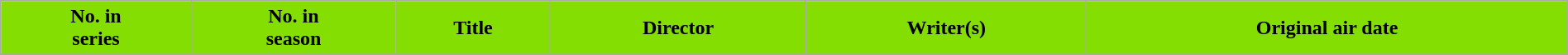<table class="wikitable plainrowheaders" style="width:100%; margin:auto; background:#FFFFF;">
<tr>
<th scope="col" style="background:#84DE02; color:#000;">No. in<br>series</th>
<th scope="col" style="background:#84DE02; color:#000;">No. in<br>season</th>
<th scope="col" style="background:#84DE02; color:#000;">Title</th>
<th scope="col" style="background:#84DE02; color:#000;">Director</th>
<th scope="col" style="background:#84DE02; color:#000;">Writer(s)</th>
<th scope="col" style="background:#84DE02; color:#000;">Original air date<br>










</th>
</tr>
</table>
